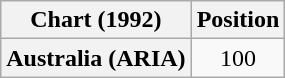<table class="wikitable plainrowheaders" style="text-align:center">
<tr>
<th>Chart (1992)</th>
<th>Position</th>
</tr>
<tr>
<th scope="row">Australia (ARIA)</th>
<td>100</td>
</tr>
</table>
